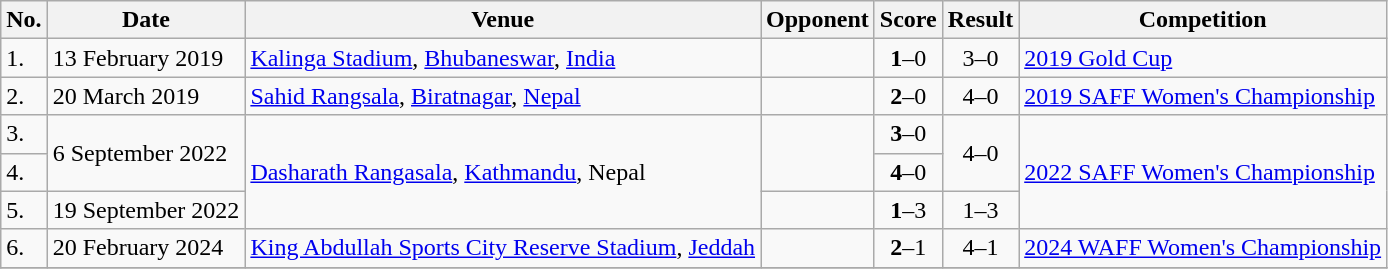<table class="wikitable">
<tr>
<th>No.</th>
<th>Date</th>
<th>Venue</th>
<th>Opponent</th>
<th>Score</th>
<th>Result</th>
<th>Competition</th>
</tr>
<tr>
<td>1.</td>
<td>13 February 2019</td>
<td><a href='#'>Kalinga Stadium</a>, <a href='#'>Bhubaneswar</a>, <a href='#'>India</a></td>
<td></td>
<td align=center><strong>1</strong>–0</td>
<td align=center>3–0</td>
<td><a href='#'>2019 Gold Cup</a></td>
</tr>
<tr>
<td>2.</td>
<td>20 March 2019</td>
<td><a href='#'>Sahid Rangsala</a>, <a href='#'>Biratnagar</a>, <a href='#'>Nepal</a></td>
<td></td>
<td align=center><strong>2</strong>–0</td>
<td align=center>4–0</td>
<td><a href='#'>2019 SAFF Women's Championship</a></td>
</tr>
<tr>
<td>3.</td>
<td rowspan=2>6 September 2022</td>
<td rowspan=3><a href='#'>Dasharath Rangasala</a>, <a href='#'>Kathmandu</a>, Nepal</td>
<td rowspan=2></td>
<td align=center><strong>3</strong>–0</td>
<td rowspan=2 align=center>4–0</td>
<td rowspan=3><a href='#'>2022 SAFF Women's Championship</a></td>
</tr>
<tr>
<td>4.</td>
<td align=center><strong>4</strong>–0</td>
</tr>
<tr>
<td>5.</td>
<td>19 September 2022</td>
<td></td>
<td align=center><strong>1</strong>–3</td>
<td align=center>1–3</td>
</tr>
<tr>
<td>6.</td>
<td>20 February 2024</td>
<td><a href='#'>King Abdullah Sports City Reserve Stadium</a>, <a href='#'>Jeddah</a></td>
<td></td>
<td align=center><strong>2</strong>–1</td>
<td align=center>4–1</td>
<td><a href='#'>2024 WAFF Women's Championship</a></td>
</tr>
<tr>
</tr>
</table>
